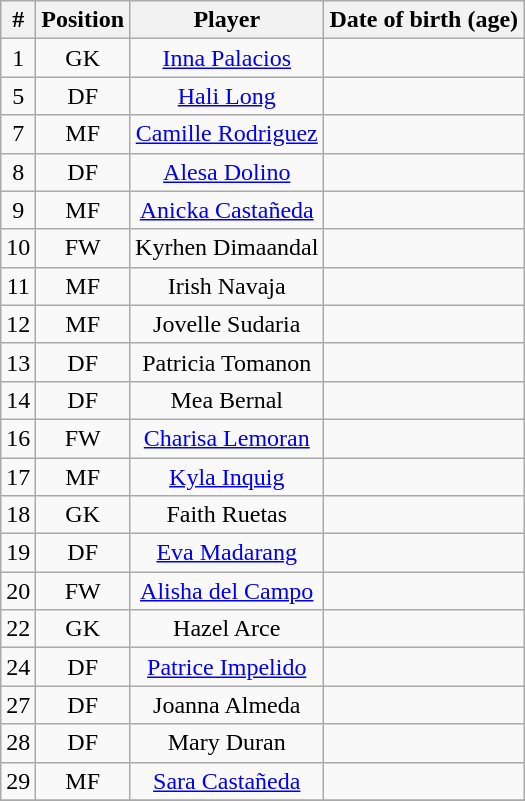<table class="wikitable sortable" style="text-align: center;">
<tr>
<th>#</th>
<th>Position</th>
<th>Player</th>
<th>Date of birth (age)</th>
</tr>
<tr>
<td>1</td>
<td>GK</td>
<td><a href='#'>Inna Palacios</a></td>
<td></td>
</tr>
<tr>
<td>5</td>
<td>DF</td>
<td><a href='#'>Hali Long</a></td>
<td></td>
</tr>
<tr>
<td>7</td>
<td>MF</td>
<td><a href='#'>Camille Rodriguez</a></td>
<td></td>
</tr>
<tr>
<td>8</td>
<td>DF</td>
<td><a href='#'>Alesa Dolino</a></td>
<td></td>
</tr>
<tr>
<td>9</td>
<td>MF</td>
<td><a href='#'>Anicka Castañeda</a></td>
<td></td>
</tr>
<tr>
<td>10</td>
<td>FW</td>
<td>Kyrhen Dimaandal</td>
<td></td>
</tr>
<tr>
<td>11</td>
<td>MF</td>
<td>Irish Navaja</td>
<td></td>
</tr>
<tr>
<td>12</td>
<td>MF</td>
<td>Jovelle Sudaria</td>
<td></td>
</tr>
<tr>
<td>13</td>
<td>DF</td>
<td>Patricia Tomanon</td>
<td></td>
</tr>
<tr>
<td>14</td>
<td>DF</td>
<td>Mea Bernal</td>
<td></td>
</tr>
<tr>
<td>16</td>
<td>FW</td>
<td><a href='#'>Charisa Lemoran</a></td>
<td></td>
</tr>
<tr>
<td>17</td>
<td>MF</td>
<td><a href='#'>Kyla Inquig</a></td>
<td></td>
</tr>
<tr>
<td>18</td>
<td>GK</td>
<td>Faith Ruetas</td>
<td></td>
</tr>
<tr>
<td>19</td>
<td>DF</td>
<td><a href='#'>Eva Madarang</a></td>
<td></td>
</tr>
<tr>
<td>20</td>
<td>FW</td>
<td><a href='#'>Alisha del Campo</a></td>
<td></td>
</tr>
<tr>
<td>22</td>
<td>GK</td>
<td>Hazel Arce</td>
<td></td>
</tr>
<tr>
<td>24</td>
<td>DF</td>
<td><a href='#'>Patrice Impelido</a></td>
<td></td>
</tr>
<tr>
<td>27</td>
<td>DF</td>
<td>Joanna Almeda</td>
<td></td>
</tr>
<tr>
<td>28</td>
<td>DF</td>
<td>Mary Duran</td>
<td></td>
</tr>
<tr>
<td>29</td>
<td>MF</td>
<td><a href='#'>Sara Castañeda</a></td>
<td></td>
</tr>
<tr>
</tr>
</table>
